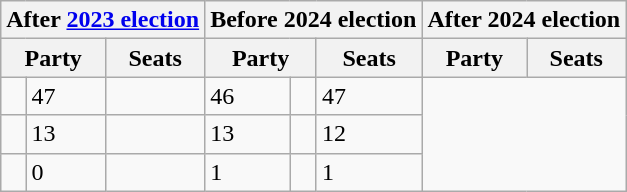<table class="wikitable">
<tr>
<th colspan="3">After <a href='#'>2023 election</a></th>
<th colspan="3">Before 2024 election</th>
<th colspan="3">After 2024 election</th>
</tr>
<tr>
<th colspan="2">Party</th>
<th>Seats</th>
<th colspan="2">Party</th>
<th>Seats</th>
<th colspan="2">Party</th>
<th>Seats</th>
</tr>
<tr>
<td></td>
<td>47</td>
<td></td>
<td>46</td>
<td></td>
<td>47</td>
</tr>
<tr>
<td></td>
<td>13</td>
<td></td>
<td>13</td>
<td></td>
<td>12</td>
</tr>
<tr>
<td></td>
<td>0</td>
<td></td>
<td>1</td>
<td></td>
<td>1</td>
</tr>
</table>
